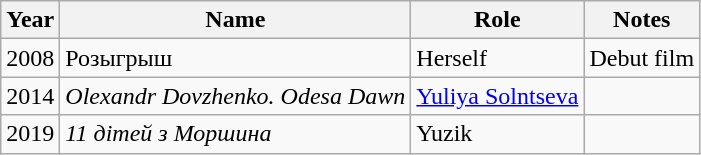<table class="wikitable">
<tr>
<th>Year</th>
<th>Name</th>
<th>Role</th>
<th>Notes</th>
</tr>
<tr>
<td>2008</td>
<td>Розыгрыш</td>
<td>Herself</td>
<td>Debut film</td>
</tr>
<tr>
<td>2014</td>
<td><em>Olexandr Dovzhenko. Odesa Dawn</em></td>
<td><a href='#'>Yuliya Solntseva</a></td>
<td></td>
</tr>
<tr>
<td>2019</td>
<td><em>11 дітей з Моршина</em></td>
<td>Yuzik</td>
<td></td>
</tr>
</table>
